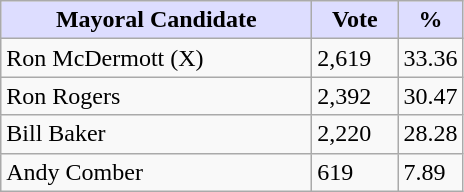<table class="wikitable">
<tr>
<th style="background:#ddf; width:200px;">Mayoral Candidate </th>
<th style="background:#ddf; width:50px;">Vote</th>
<th style="background:#ddf; width:30px;">%</th>
</tr>
<tr>
<td>Ron McDermott (X)</td>
<td>2,619</td>
<td>33.36</td>
</tr>
<tr>
<td>Ron Rogers</td>
<td>2,392</td>
<td>30.47</td>
</tr>
<tr>
<td>Bill Baker</td>
<td>2,220</td>
<td>28.28</td>
</tr>
<tr>
<td>Andy Comber</td>
<td>619</td>
<td>7.89</td>
</tr>
</table>
